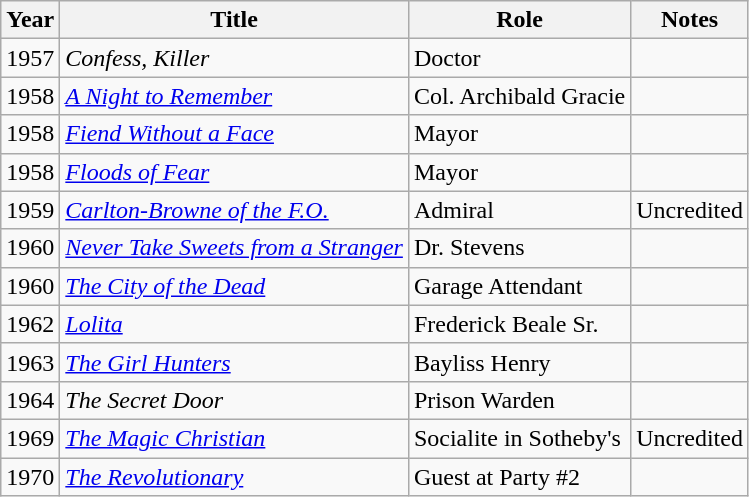<table class="wikitable">
<tr>
<th>Year</th>
<th>Title</th>
<th>Role</th>
<th>Notes</th>
</tr>
<tr>
<td>1957</td>
<td><em>Confess, Killer</em></td>
<td>Doctor</td>
<td></td>
</tr>
<tr>
<td>1958</td>
<td><em><a href='#'>A Night to Remember</a></em></td>
<td>Col. Archibald Gracie</td>
<td></td>
</tr>
<tr>
<td>1958</td>
<td><em><a href='#'>Fiend Without a Face</a></em></td>
<td>Mayor</td>
<td></td>
</tr>
<tr>
<td>1958</td>
<td><em><a href='#'>Floods of Fear</a></em></td>
<td>Mayor</td>
<td></td>
</tr>
<tr>
<td>1959</td>
<td><em><a href='#'>Carlton-Browne of the F.O.</a></em></td>
<td>Admiral</td>
<td>Uncredited</td>
</tr>
<tr>
<td>1960</td>
<td><em><a href='#'>Never Take Sweets from a Stranger</a></em></td>
<td>Dr. Stevens</td>
<td></td>
</tr>
<tr>
<td>1960</td>
<td><em><a href='#'>The City of the Dead</a></em></td>
<td>Garage Attendant</td>
<td></td>
</tr>
<tr>
<td>1962</td>
<td><em><a href='#'>Lolita</a></em></td>
<td>Frederick Beale Sr.</td>
<td></td>
</tr>
<tr>
<td>1963</td>
<td><em><a href='#'>The Girl Hunters</a></em></td>
<td>Bayliss Henry</td>
<td></td>
</tr>
<tr>
<td>1964</td>
<td><em>The Secret Door</em></td>
<td>Prison Warden</td>
<td></td>
</tr>
<tr>
<td>1969</td>
<td><em><a href='#'>The Magic Christian</a></em></td>
<td>Socialite in Sotheby's</td>
<td>Uncredited</td>
</tr>
<tr>
<td>1970</td>
<td><em><a href='#'>The Revolutionary</a></em></td>
<td>Guest at Party #2</td>
<td></td>
</tr>
</table>
